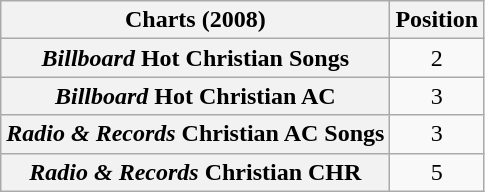<table class="wikitable sortable plainrowheaders">
<tr>
<th>Charts (2008)</th>
<th>Position</th>
</tr>
<tr>
<th scope="row"><em>Billboard</em> Hot Christian Songs</th>
<td align="center">2</td>
</tr>
<tr>
<th scope="row"><em>Billboard</em> Hot Christian AC</th>
<td align="center">3</td>
</tr>
<tr>
<th scope="row"><em>Radio & Records</em> Christian AC Songs</th>
<td align="center">3</td>
</tr>
<tr>
<th scope="row"><em>Radio & Records</em> Christian CHR</th>
<td align="center">5</td>
</tr>
</table>
